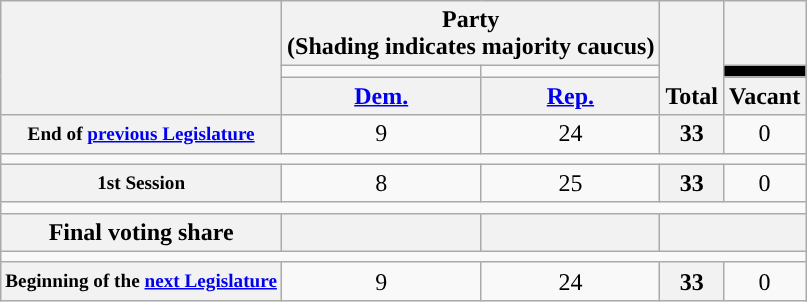<table class=wikitable style="text-align:center">
<tr style="vertical-align:bottom;">
<th rowspan=3></th>
<th colspan=2>Party <div>(Shading indicates majority caucus)</div></th>
<th rowspan=3>Total</th>
<th></th>
</tr>
<tr style="height:5px">
<td style="background-color:"></td>
<td style="background-color:"></td>
<td style="background:black;"></td>
</tr>
<tr>
<th><a href='#'>Dem.</a></th>
<th><a href='#'>Rep.</a></th>
<th>Vacant</th>
</tr>
<tr>
<th style="font-size:80%;">End of <a href='#'>previous Legislature</a></th>
<td>9</td>
<td>24</td>
<th>33</th>
<td>0</td>
</tr>
<tr>
<td colspan=6></td>
</tr>
<tr>
<th style="font-size:80%;">1st Session</th>
<td>8</td>
<td>25</td>
<th>33</th>
<td>0</td>
</tr>
<tr>
<td colspan=6></td>
</tr>
<tr>
<th>Final voting share</th>
<th></th>
<th></th>
<th colspan=2></th>
</tr>
<tr>
<td colspan=6></td>
</tr>
<tr>
<th style="font-size:80%;">Beginning of the <a href='#'>next Legislature</a></th>
<td>9</td>
<td>24</td>
<th>33</th>
<td>0</td>
</tr>
</table>
